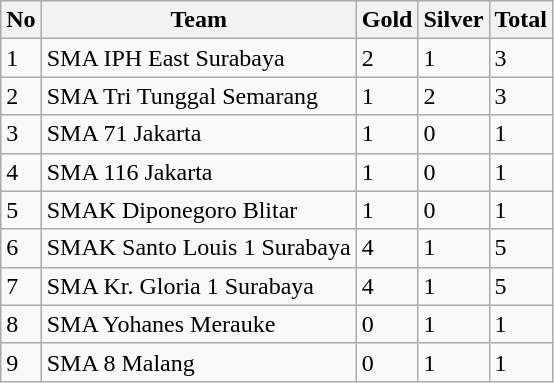<table class="wikitable">
<tr>
<th>No</th>
<th>Team</th>
<th>Gold</th>
<th>Silver</th>
<th>Total</th>
</tr>
<tr>
<td>1</td>
<td>SMA IPH East Surabaya</td>
<td>2</td>
<td>1</td>
<td>3</td>
</tr>
<tr>
<td>2</td>
<td>SMA Tri Tunggal Semarang</td>
<td>1</td>
<td>2</td>
<td>3</td>
</tr>
<tr>
<td>3</td>
<td>SMA 71 Jakarta</td>
<td>1</td>
<td>0</td>
<td>1</td>
</tr>
<tr>
<td>4</td>
<td>SMA 116 Jakarta</td>
<td>1</td>
<td>0</td>
<td>1</td>
</tr>
<tr>
<td>5</td>
<td>SMAK Diponegoro Blitar</td>
<td>1</td>
<td>0</td>
<td>1</td>
</tr>
<tr>
<td>6</td>
<td>SMAK Santo Louis 1 Surabaya</td>
<td>4</td>
<td>1</td>
<td>5</td>
</tr>
<tr>
<td>7</td>
<td>SMA Kr. Gloria 1 Surabaya</td>
<td>4</td>
<td>1</td>
<td>5</td>
</tr>
<tr>
<td>8</td>
<td>SMA Yohanes Merauke</td>
<td>0</td>
<td>1</td>
<td>1</td>
</tr>
<tr>
<td>9</td>
<td>SMA 8 Malang</td>
<td>0</td>
<td>1</td>
<td>1</td>
</tr>
</table>
